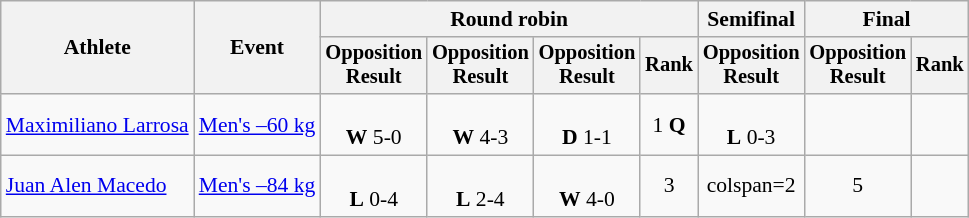<table class=wikitable style=font-size:90%;text-align:center>
<tr>
<th rowspan=2>Athlete</th>
<th rowspan=2>Event</th>
<th colspan=4>Round robin</th>
<th>Semifinal</th>
<th colspan=2>Final</th>
</tr>
<tr style=font-size:95%>
<th>Opposition<br>Result</th>
<th>Opposition<br>Result</th>
<th>Opposition<br>Result</th>
<th>Rank</th>
<th>Opposition<br>Result</th>
<th>Opposition<br>Result</th>
<th>Rank</th>
</tr>
<tr>
<td align=left><a href='#'>Maximiliano Larrosa</a></td>
<td align=left><a href='#'>Men's –60 kg</a></td>
<td><br><strong>W</strong> 5-0</td>
<td><br><strong>W</strong> 4-3</td>
<td><br><strong>D</strong> 1-1</td>
<td>1 <strong>Q</strong></td>
<td><br><strong>L</strong> 0-3</td>
<td></td>
<td></td>
</tr>
<tr>
<td align=left><a href='#'>Juan Alen Macedo</a></td>
<td align=left><a href='#'>Men's –84 kg</a></td>
<td><br><strong>L</strong> 0-4</td>
<td><br><strong>L</strong> 2-4</td>
<td><br><strong>W</strong> 4-0</td>
<td>3</td>
<td>colspan=2 </td>
<td>5</td>
</tr>
</table>
